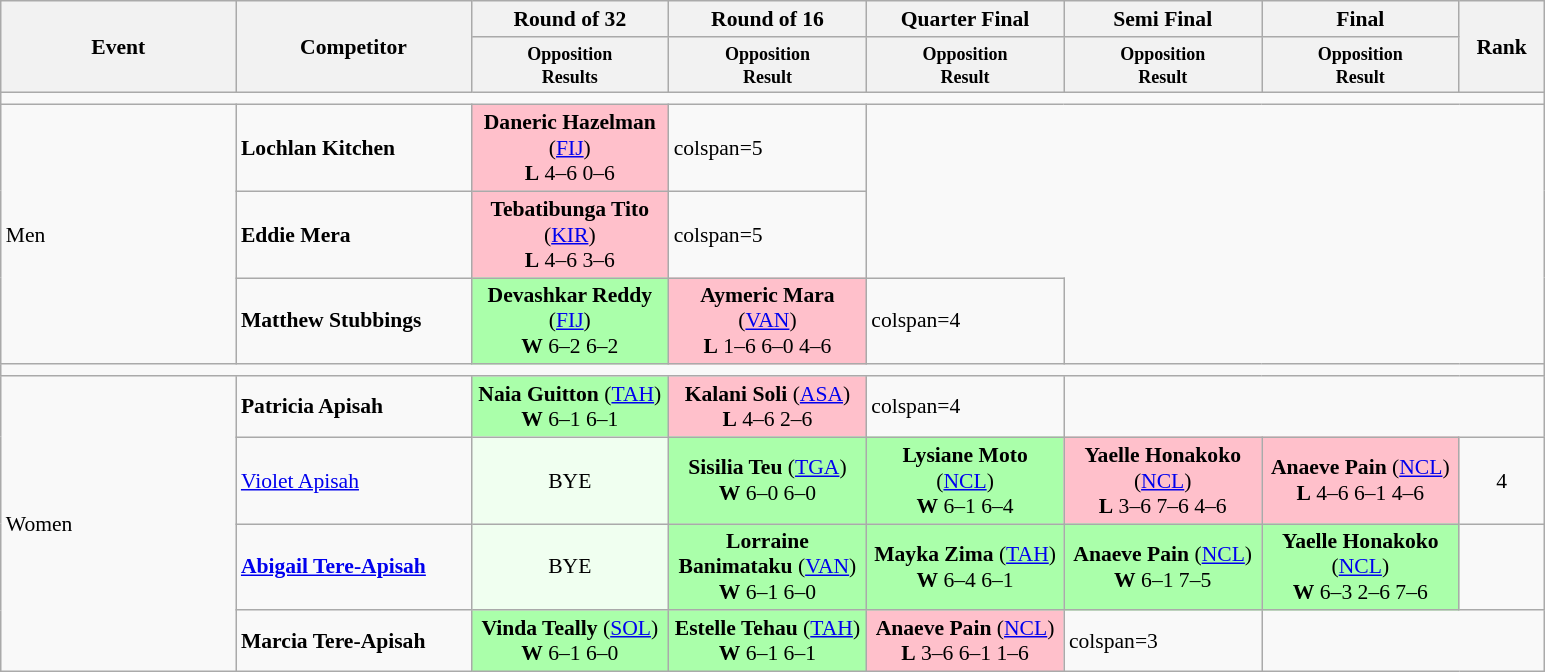<table class=wikitable style="font-size:90%">
<tr>
<th rowspan="2" width=150>Event</th>
<th rowspan="2" width=150>Competitor</th>
<th width=125>Round of 32</th>
<th width=125>Round of 16</th>
<th width=125>Quarter Final</th>
<th width=125>Semi Final</th>
<th width=125>Final</th>
<th rowspan="2" width=50>Rank</th>
</tr>
<tr>
<th style="line-height:1em"><small>Opposition<br>Results</small></th>
<th style="line-height:1em"><small>Opposition<br>Result</small></th>
<th style="line-height:1em"><small>Opposition<br>Result</small></th>
<th style="line-height:1em"><small>Opposition<br>Result</small></th>
<th style="line-height:1em"><small>Opposition<br>Result</small></th>
</tr>
<tr>
<td colspan=8 height=1></td>
</tr>
<tr>
<td rowspan=3>Men</td>
<td><strong>Lochlan Kitchen</strong></td>
<td align="center" bgcolor="pink"> <strong>Daneric Hazelman</strong> (<a href='#'>FIJ</a>)<br><strong>L</strong> 4–6 0–6</td>
<td>colspan=5 </td>
</tr>
<tr>
<td><strong>Eddie Mera</strong></td>
<td align="center" bgcolor="pink"> <strong>Tebatibunga Tito</strong> (<a href='#'>KIR</a>)<br><strong>L</strong> 4–6 3–6</td>
<td>colspan=5 </td>
</tr>
<tr>
<td><strong>Matthew Stubbings</strong></td>
<td align="center" bgcolor="aaffaa"> <strong>Devashkar Reddy</strong> (<a href='#'>FIJ</a>)<br><strong>W</strong> 6–2 6–2</td>
<td align="center" bgcolor="pink"> <strong>Aymeric Mara</strong> (<a href='#'>VAN</a>)<br><strong>L</strong> 1–6 6–0 4–6</td>
<td>colspan=4 </td>
</tr>
<tr>
<td colspan=8 height=1></td>
</tr>
<tr>
<td rowspan=4>Women</td>
<td><strong>Patricia Apisah</strong></td>
<td align="center" bgcolor="aaffaa"> <strong>Naia Guitton</strong> (<a href='#'>TAH</a>)<br><strong>W</strong> 6–1 6–1</td>
<td align="center" bgcolor="pink"> <strong>Kalani Soli</strong> (<a href='#'>ASA</a>)<br><strong>L</strong> 4–6 2–6</td>
<td>colspan=4 </td>
</tr>
<tr>
<td><a href='#'>Violet Apisah</a></td>
<td align="center" bgcolor="honeydew">BYE</td>
<td align="center" bgcolor="aaffaa"> <strong>Sisilia Teu</strong> (<a href='#'>TGA</a>)<br><strong>W</strong> 6–0 6–0</td>
<td align="center" bgcolor="aaffaa"> <strong>Lysiane Moto</strong> (<a href='#'>NCL</a>)<br><strong>W</strong> 6–1 6–4</td>
<td align="center" bgcolor="pink"> <strong>Yaelle Honakoko</strong> (<a href='#'>NCL</a>)<br><strong>L</strong> 3–6 7–6 4–6</td>
<td align="center" bgcolor="pink"> <strong>Anaeve Pain</strong> (<a href='#'>NCL</a>)<br><strong>L</strong> 4–6 6–1 4–6</td>
<td align="center">4</td>
</tr>
<tr>
<td><strong><a href='#'>Abigail Tere-Apisah</a></strong></td>
<td align="center" bgcolor="honeydew">BYE</td>
<td align="center" bgcolor="aaffaa"> <strong>Lorraine Banimataku</strong> (<a href='#'>VAN</a>)<br><strong>W</strong> 6–1 6–0</td>
<td align="center" bgcolor="aaffaa"> <strong>Mayka Zima</strong> (<a href='#'>TAH</a>)<br><strong>W</strong> 6–4 6–1</td>
<td align="center" bgcolor="aaffaa"> <strong>Anaeve Pain</strong> (<a href='#'>NCL</a>)<br><strong>W</strong> 6–1 7–5</td>
<td align="center" bgcolor="aaffaa"> <strong>Yaelle Honakoko</strong> (<a href='#'>NCL</a>)<br><strong>W</strong> 6–3 2–6 7–6</td>
<td align="center"></td>
</tr>
<tr>
<td><strong>Marcia Tere-Apisah</strong></td>
<td align="center" bgcolor="aaffaa"> <strong>Vinda Teally</strong> (<a href='#'>SOL</a>)<br><strong>W</strong> 6–1 6–0</td>
<td align="center" bgcolor="aaffaa"> <strong>Estelle Tehau</strong> (<a href='#'>TAH</a>)<br><strong>W</strong> 6–1 6–1</td>
<td align="center" bgcolor="pink"> <strong>Anaeve Pain</strong> (<a href='#'>NCL</a>)<br><strong>L</strong> 3–6 6–1 1–6</td>
<td>colspan=3 </td>
</tr>
</table>
